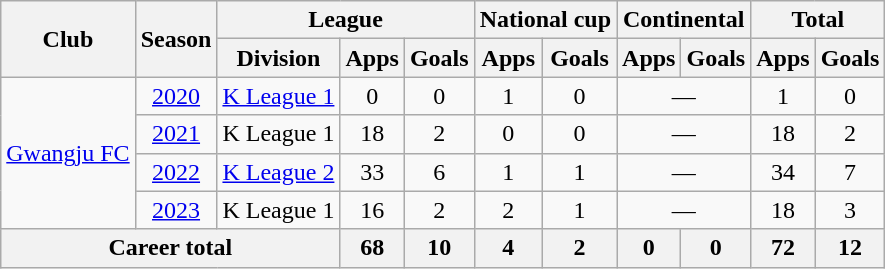<table class=wikitable style=text-align:center>
<tr>
<th rowspan=2>Club</th>
<th rowspan=2>Season</th>
<th colspan=3>League</th>
<th colspan=2>National cup</th>
<th colspan=2>Continental</th>
<th colspan=2>Total</th>
</tr>
<tr>
<th>Division</th>
<th>Apps</th>
<th>Goals</th>
<th>Apps</th>
<th>Goals</th>
<th>Apps</th>
<th>Goals</th>
<th>Apps</th>
<th>Goals</th>
</tr>
<tr>
<td rowspan=4><a href='#'>Gwangju FC</a></td>
<td><a href='#'>2020</a></td>
<td><a href='#'>K League 1</a></td>
<td>0</td>
<td>0</td>
<td>1</td>
<td>0</td>
<td colspan=2>—</td>
<td>1</td>
<td>0</td>
</tr>
<tr>
<td><a href='#'>2021</a></td>
<td>K League 1</td>
<td>18</td>
<td>2</td>
<td>0</td>
<td>0</td>
<td colspan=2>—</td>
<td>18</td>
<td>2</td>
</tr>
<tr>
<td><a href='#'>2022</a></td>
<td><a href='#'>K League 2</a></td>
<td>33</td>
<td>6</td>
<td>1</td>
<td>1</td>
<td colspan=2>—</td>
<td>34</td>
<td>7</td>
</tr>
<tr>
<td><a href='#'>2023</a></td>
<td>K League 1</td>
<td>16</td>
<td>2</td>
<td>2</td>
<td>1</td>
<td colspan=2>—</td>
<td>18</td>
<td>3</td>
</tr>
<tr>
<th colspan=3>Career total</th>
<th>68</th>
<th>10</th>
<th>4</th>
<th>2</th>
<th>0</th>
<th>0</th>
<th>72</th>
<th>12</th>
</tr>
</table>
